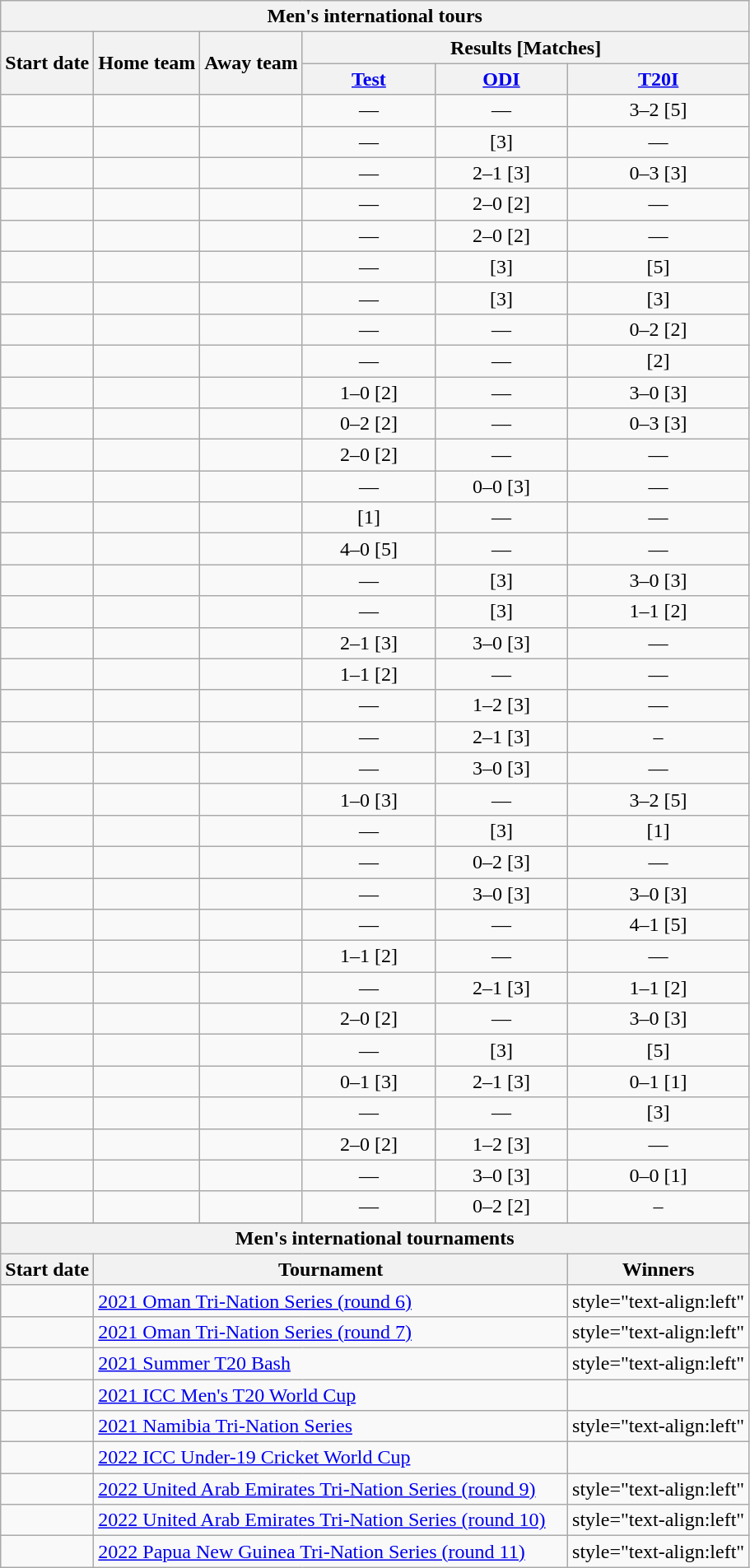<table class="wikitable ubsortable" style="text-align:center; white-space:nowrap">
<tr>
<th colspan=6>Men's international tours</th>
</tr>
<tr>
<th rowspan=2>Start date</th>
<th rowspan=2>Home team</th>
<th rowspan=2>Away team</th>
<th colspan=3>Results [Matches]</th>
</tr>
<tr>
<th width=100><a href='#'>Test</a></th>
<th width=100><a href='#'>ODI</a></th>
<th width=100><a href='#'>T20I</a></th>
</tr>
<tr>
<td style="text-align:left"><a href='#'></a></td>
<td style="text-align:left"></td>
<td style="text-align:left"></td>
<td>—</td>
<td>—</td>
<td>3–2 [5]</td>
</tr>
<tr>
<td style="text-align:left"><a href='#'></a></td>
<td style="text-align:left"></td>
<td style="text-align:left"></td>
<td>—</td>
<td>[3]</td>
<td>—</td>
</tr>
<tr>
<td style="text-align:left"><a href='#'></a></td>
<td style="text-align:left"></td>
<td style="text-align:left"></td>
<td>—</td>
<td>2–1 [3]</td>
<td>0–3 [3]</td>
</tr>
<tr>
<td style="text-align:left"><a href='#'></a></td>
<td style="text-align:left"> </td>
<td style="text-align:left"></td>
<td>—</td>
<td>2–0 [2]</td>
<td>—</td>
</tr>
<tr>
<td style="text-align:left"><a href='#'></a></td>
<td style="text-align:left"> </td>
<td style="text-align:left"></td>
<td>—</td>
<td>2–0 [2]</td>
<td>—</td>
</tr>
<tr>
<td style="text-align:left"><a href='#'></a></td>
<td style="text-align:left"></td>
<td style="text-align:left"></td>
<td>—</td>
<td>[3]</td>
<td>[5]</td>
</tr>
<tr>
<td style="text-align:left"><a href='#'></a></td>
<td style="text-align:left"></td>
<td style="text-align:left"></td>
<td>—</td>
<td>[3]</td>
<td>[3]</td>
</tr>
<tr>
<td style="text-align:left"><a href='#'></a></td>
<td style="text-align:left"></td>
<td style="text-align:left"></td>
<td>—</td>
<td>—</td>
<td>0–2 [2]</td>
</tr>
<tr>
<td style="text-align:left"><a href='#'></a></td>
<td style="text-align:left"></td>
<td style="text-align:left"></td>
<td>—</td>
<td>—</td>
<td>[2]</td>
</tr>
<tr>
<td style="text-align:left"><a href='#'></a></td>
<td style="text-align:left"></td>
<td style="text-align:left"></td>
<td>1–0 [2]</td>
<td>—</td>
<td>3–0 [3]</td>
</tr>
<tr>
<td style="text-align:left"><a href='#'></a></td>
<td style="text-align:left"></td>
<td style="text-align:left"></td>
<td>0–2 [2]</td>
<td>—</td>
<td>0–3 [3]</td>
</tr>
<tr>
<td style="text-align:left"><a href='#'></a></td>
<td style="text-align:left"></td>
<td style="text-align:left"></td>
<td>2–0 [2]</td>
<td>—</td>
<td>—</td>
</tr>
<tr>
<td style="text-align:left"><a href='#'></a></td>
<td style="text-align:left"></td>
<td style="text-align:left"></td>
<td>—</td>
<td>0–0 [3]</td>
<td>—</td>
</tr>
<tr>
<td style="text-align:left"><a href='#'></a></td>
<td style="text-align:left"></td>
<td style="text-align:left"></td>
<td>[1]</td>
<td>—</td>
<td>—</td>
</tr>
<tr>
<td style="text-align:left"><a href='#'></a></td>
<td style="text-align:left"></td>
<td style="text-align:left"></td>
<td>4–0 [5]</td>
<td>—</td>
<td>—</td>
</tr>
<tr>
<td style="text-align:left"><a href='#'></a></td>
<td style="text-align:left"></td>
<td style="text-align:left"></td>
<td>—</td>
<td>[3]</td>
<td>3–0 [3]</td>
</tr>
<tr>
<td style="text-align:left"><a href='#'></a></td>
<td style="text-align:left"></td>
<td style="text-align:left"></td>
<td>—</td>
<td>[3]</td>
<td>1–1 [2]</td>
</tr>
<tr>
<td style="text-align:left"><a href='#'></a></td>
<td style="text-align:left"></td>
<td style="text-align:left"></td>
<td>2–1 [3]</td>
<td>3–0 [3]</td>
<td>—</td>
</tr>
<tr>
<td style="text-align:left"><a href='#'></a></td>
<td style="text-align:left"></td>
<td style="text-align:left"></td>
<td>1–1 [2]</td>
<td>—</td>
<td>—</td>
</tr>
<tr>
<td style="text-align:left"><a href='#'></a></td>
<td style="text-align:left"></td>
<td style="text-align:left"></td>
<td>—</td>
<td>1–2 [3]</td>
<td>—</td>
</tr>
<tr>
<td style="text-align:left"><a href='#'></a></td>
<td style="text-align:left"></td>
<td style="text-align:left"></td>
<td>—</td>
<td>2–1 [3]</td>
<td>–</td>
</tr>
<tr>
<td style="text-align:left"><a href='#'></a></td>
<td style="text-align:left">  </td>
<td style="text-align:left"></td>
<td>—</td>
<td>3–0 [3]</td>
<td>—</td>
</tr>
<tr>
<td style="text-align:left"><a href='#'></a></td>
<td style="text-align:left"></td>
<td style="text-align:left"></td>
<td>1–0 [3]</td>
<td>—</td>
<td>3–2 [5]</td>
</tr>
<tr>
<td style="text-align:left"><a href='#'></a></td>
<td style="text-align:left"></td>
<td style="text-align:left"></td>
<td>—</td>
<td>[3]</td>
<td>[1]</td>
</tr>
<tr>
<td style="text-align:left"><a href='#'></a></td>
<td style="text-align:left"></td>
<td style="text-align:left"></td>
<td>—</td>
<td>0–2 [3]</td>
<td>—</td>
</tr>
<tr>
<td style="text-align:left"><a href='#'></a></td>
<td style="text-align:left"></td>
<td style="text-align:left"></td>
<td>—</td>
<td>3–0 [3]</td>
<td>3–0 [3]</td>
</tr>
<tr>
<td style="text-align:left"><a href='#'></a></td>
<td style="text-align:left"></td>
<td style="text-align:left"></td>
<td>—</td>
<td>—</td>
<td>4–1 [5]</td>
</tr>
<tr>
<td style="text-align:left"><a href='#'></a></td>
<td style="text-align:left"></td>
<td style="text-align:left"></td>
<td>1–1 [2]</td>
<td>—</td>
<td>—</td>
</tr>
<tr>
<td style="text-align:left"><a href='#'></a></td>
<td style="text-align:left"></td>
<td style="text-align:left"></td>
<td>—</td>
<td>2–1 [3]</td>
<td>1–1 [2]</td>
</tr>
<tr>
<td style="text-align:left"><a href='#'></a></td>
<td style="text-align:left"></td>
<td style="text-align:left"></td>
<td>2–0 [2]</td>
<td>—</td>
<td>3–0 [3]</td>
</tr>
<tr>
<td style="text-align:left"><a href='#'></a></td>
<td style="text-align:left"></td>
<td style="text-align:left"></td>
<td>—</td>
<td>[3]</td>
<td>[5]</td>
</tr>
<tr>
<td style="text-align:left"><a href='#'></a></td>
<td style="text-align:left"></td>
<td style="text-align:left"></td>
<td>0–1 [3]</td>
<td>2–1 [3]</td>
<td>0–1 [1]</td>
</tr>
<tr>
<td style="text-align:left"><a href='#'></a></td>
<td style="text-align:left"></td>
<td style="text-align:left"></td>
<td>—</td>
<td>—</td>
<td>[3]</td>
</tr>
<tr>
<td style="text-align:left"><a href='#'></a></td>
<td style="text-align:left"></td>
<td style="text-align:left"></td>
<td>2–0 [2]</td>
<td>1–2 [3]</td>
<td>—</td>
</tr>
<tr>
<td style="text-align:left"><a href='#'></a></td>
<td style="text-align:left"></td>
<td style="text-align:left"></td>
<td>—</td>
<td>3–0 [3]</td>
<td>0–0 [1]</td>
</tr>
<tr>
<td style="text-align:left"><a href='#'></a></td>
<td style="text-align:left"></td>
<td style="text-align:left"></td>
<td>—</td>
<td>0–2 [2]</td>
<td>–</td>
</tr>
<tr>
</tr>
<tr>
<th colspan=6>Men's international tournaments</th>
</tr>
<tr>
<th>Start date</th>
<th colspan=4>Tournament</th>
<th>Winners</th>
</tr>
<tr>
<td style="text-align:left"><a href='#'></a></td>
<td style="text-align:left" colspan=4> <a href='#'>2021 Oman Tri-Nation Series (round 6)</a></td>
<td>style="text-align:left" </td>
</tr>
<tr>
<td style="text-align:left"><a href='#'></a></td>
<td style="text-align:left" colspan=4> <a href='#'>2021 Oman Tri-Nation Series (round 7)</a></td>
<td>style="text-align:left" </td>
</tr>
<tr>
<td style="text-align:left"><a href='#'></a></td>
<td style="text-align:left" colspan=4> <a href='#'>2021 Summer T20 Bash</a></td>
<td>style="text-align:left" </td>
</tr>
<tr>
<td style="text-align:left"><a href='#'></a></td>
<td style="text-align:left" colspan=4>  <a href='#'>2021 ICC Men's T20 World Cup</a></td>
<td style="text-align:left"></td>
</tr>
<tr>
<td style="text-align:left"><a href='#'></a></td>
<td style="text-align:left" colspan=4> <a href='#'>2021 Namibia Tri-Nation Series</a></td>
<td>style="text-align:left" </td>
</tr>
<tr>
<td style="text-align:left"><a href='#'></a></td>
<td style="text-align:left" colspan=4> <a href='#'>2022 ICC Under-19 Cricket World Cup</a></td>
<td style="text-align:left"></td>
</tr>
<tr>
<td style="text-align:left"><a href='#'></a></td>
<td style="text-align:left" colspan=4> <a href='#'>2022 United Arab Emirates Tri-Nation Series (round 9)</a></td>
<td>style="text-align:left" </td>
</tr>
<tr>
<td style="text-align:left"><a href='#'></a></td>
<td style="text-align:left" colspan=4> <a href='#'>2022 United Arab Emirates Tri-Nation Series (round 10)</a></td>
<td>style="text-align:left" </td>
</tr>
<tr>
<td style="text-align:left"><a href='#'></a></td>
<td style="text-align:left" colspan=4>  <a href='#'>2022 Papua New Guinea Tri-Nation Series (round 11)</a></td>
<td>style="text-align:left" </td>
</tr>
</table>
